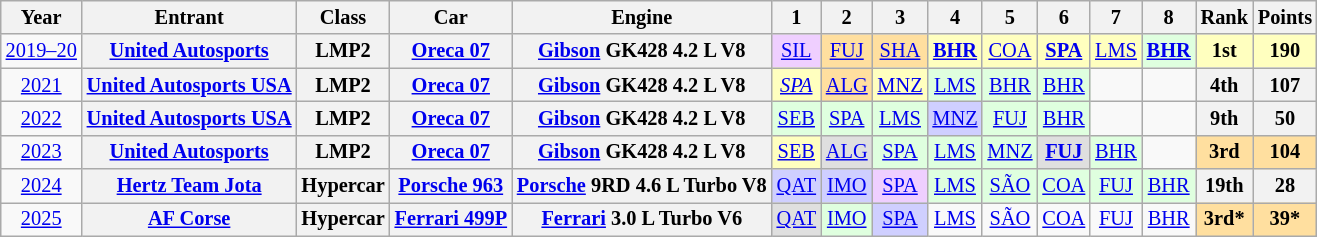<table class="wikitable" style="text-align:center; font-size:85%">
<tr>
<th>Year</th>
<th>Entrant</th>
<th>Class</th>
<th>Car</th>
<th>Engine</th>
<th>1</th>
<th>2</th>
<th>3</th>
<th>4</th>
<th>5</th>
<th>6</th>
<th>7</th>
<th>8</th>
<th>Rank</th>
<th>Points</th>
</tr>
<tr>
<td><a href='#'>2019–20</a></td>
<th><a href='#'>United Autosports</a></th>
<th>LMP2</th>
<th><a href='#'>Oreca 07</a></th>
<th><a href='#'>Gibson</a> GK428 4.2 L V8</th>
<td style="background:#EFCFFF;"><a href='#'>SIL</a><br></td>
<td style="background:#FFDF9F;"><a href='#'>FUJ</a><br></td>
<td style="background:#FFDF9F;"><a href='#'>SHA</a><br></td>
<td style="background:#FFFFBF;"><strong><a href='#'>BHR</a></strong><br></td>
<td style="background:#FFFFBF;"><a href='#'>COA</a><br></td>
<td style="background:#FFFFBF;"><strong><a href='#'>SPA</a></strong><br></td>
<td style="background:#FFFFBF;"><a href='#'>LMS</a><br></td>
<td style="background:#DFFFDF;"><strong><a href='#'>BHR</a></strong><br></td>
<th style="background:#FFFFBF;">1st</th>
<th style="background:#FFFFBF;">190</th>
</tr>
<tr>
<td><a href='#'>2021</a></td>
<th><a href='#'>United Autosports USA</a></th>
<th>LMP2</th>
<th><a href='#'>Oreca 07</a></th>
<th><a href='#'>Gibson</a> GK428 4.2 L V8</th>
<td style="background:#FFFFBF;"><em><a href='#'>SPA</a></em><br></td>
<td style="background:#FFDF9F;"><a href='#'>ALG</a><br></td>
<td style="background:#FFFFBF;"><a href='#'>MNZ</a><br></td>
<td style="background:#DFFFDF;"><a href='#'>LMS</a><br></td>
<td style="background:#DFFFDF;"><a href='#'>BHR</a><br></td>
<td style="background:#DFFFDF;"><a href='#'>BHR</a><br></td>
<td></td>
<td></td>
<th>4th</th>
<th>107</th>
</tr>
<tr>
<td><a href='#'>2022</a></td>
<th><a href='#'>United Autosports USA</a></th>
<th>LMP2</th>
<th><a href='#'>Oreca 07</a></th>
<th><a href='#'>Gibson</a> GK428 4.2 L V8</th>
<td style="background:#DFFFDF;"><a href='#'>SEB</a><br></td>
<td style="background:#DFFFDF;"><a href='#'>SPA</a><br></td>
<td style="background:#DFFFDF;"><a href='#'>LMS</a><br></td>
<td style="background:#CFCFFF;"><a href='#'>MNZ</a><br></td>
<td style="background:#DFFFDF;"><a href='#'>FUJ</a><br></td>
<td style="background:#DFFFDF;"><a href='#'>BHR</a><br></td>
<td></td>
<td></td>
<th>9th</th>
<th>50</th>
</tr>
<tr>
<td><a href='#'>2023</a></td>
<th><a href='#'>United Autosports</a></th>
<th>LMP2</th>
<th><a href='#'>Oreca 07</a></th>
<th><a href='#'>Gibson</a> GK428 4.2 L V8</th>
<td style="background:#FFFFBF;"><a href='#'>SEB</a><br></td>
<td style="background:#DFDFDF;"><a href='#'>ALG</a><br></td>
<td style="background:#DFFFDF;"><a href='#'>SPA</a><br></td>
<td style="background:#DFFFDF;"><a href='#'>LMS</a><br></td>
<td style="background:#DFFFDF;"><a href='#'>MNZ</a><br></td>
<td style="background:#DFDFDF;"><strong><a href='#'>FUJ</a></strong><br></td>
<td style="background:#DFFFDF;"><a href='#'>BHR</a><br></td>
<td></td>
<th style="background:#FFDF9F;">3rd</th>
<th style="background:#FFDF9F;">104</th>
</tr>
<tr>
<td><a href='#'>2024</a></td>
<th><a href='#'>Hertz Team Jota</a></th>
<th>Hypercar</th>
<th><a href='#'>Porsche 963</a></th>
<th><a href='#'>Porsche</a> 9RD 4.6 L Turbo V8</th>
<td style="background:#CFCFFF;"><a href='#'>QAT</a><br></td>
<td style="background:#CFCFFF;"><a href='#'>IMO</a><br></td>
<td style="background:#EFCFFF;"><a href='#'>SPA</a><br></td>
<td style="background:#DFFFDF;"><a href='#'>LMS</a><br></td>
<td style="background:#DFFFDF;"><a href='#'>SÃO</a><br></td>
<td style="background:#DFFFDF;"><a href='#'>COA</a><br></td>
<td style="background:#DFFFDF;"><a href='#'>FUJ</a><br></td>
<td style="background:#DFFFDF;"><a href='#'>BHR</a><br></td>
<th>19th</th>
<th>28</th>
</tr>
<tr>
<td><a href='#'>2025</a></td>
<th><a href='#'>AF Corse</a></th>
<th>Hypercar</th>
<th><a href='#'>Ferrari 499P</a></th>
<th><a href='#'>Ferrari</a> 3.0 L Turbo V6</th>
<td style="background:#DFDFDF;"><a href='#'>QAT</a><br></td>
<td style="background:#DFFFDF;"><a href='#'>IMO</a><br></td>
<td style="background:#CFCFFF;"><a href='#'>SPA</a><br></td>
<td style="background:#;"><a href='#'>LMS</a><br></td>
<td style="background:#;"><a href='#'>SÃO</a><br></td>
<td style="background:#;"><a href='#'>COA</a><br></td>
<td style="background:#;"><a href='#'>FUJ</a><br></td>
<td style="background:#;"><a href='#'>BHR</a><br></td>
<th style="background:#FFDF9F;">3rd*</th>
<th style="background:#FFDF9F;">39*</th>
</tr>
</table>
